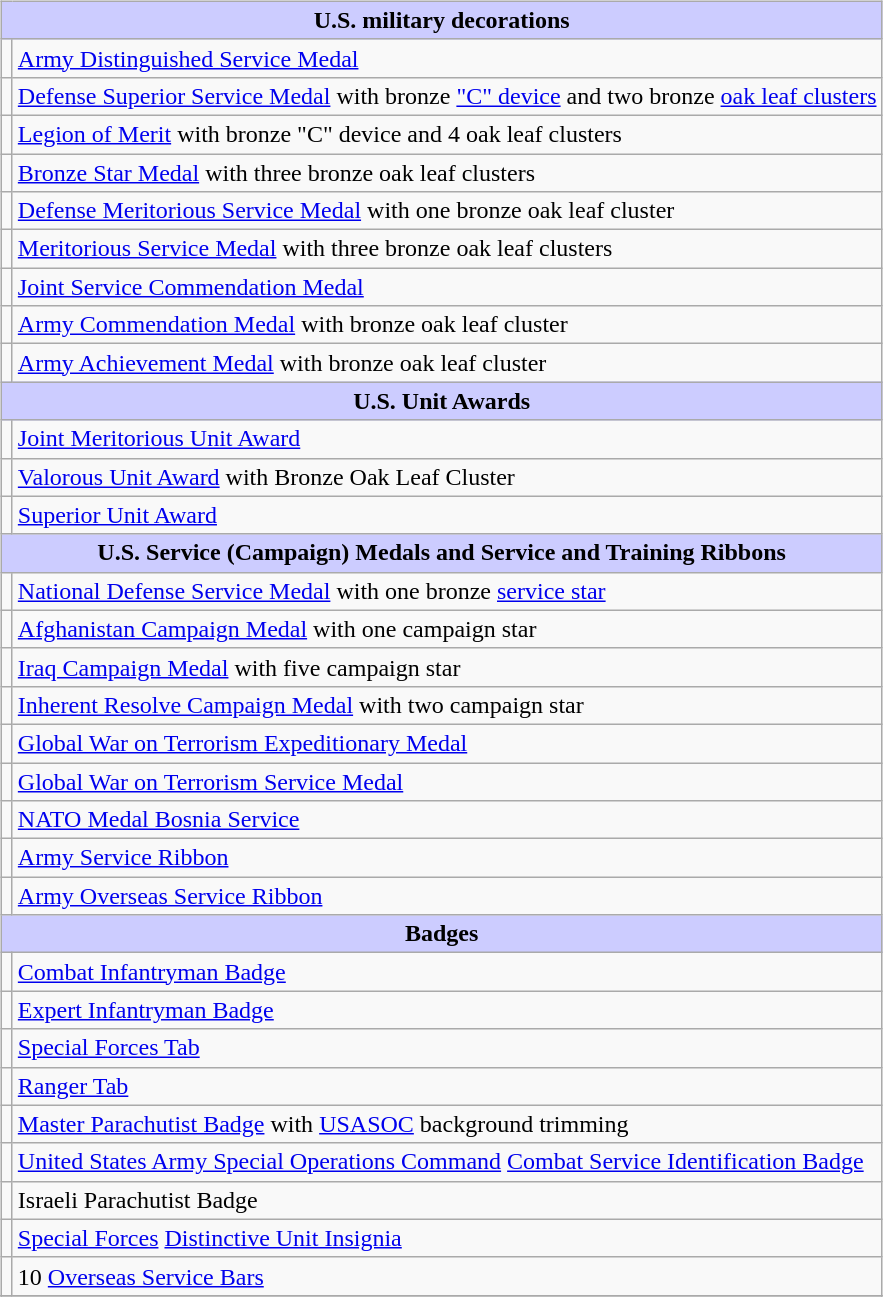<table style="width=100%;">
<tr>
<td valign="top"><br><table class="wikitable">
<tr style="background:#ccf; text-align:center;">
<td colspan="2"><strong>U.S. military decorations</strong></td>
</tr>
<tr>
<td></td>
<td><a href='#'>Army Distinguished Service Medal</a></td>
</tr>
<tr>
<td></td>
<td><a href='#'>Defense Superior Service Medal</a> with bronze <a href='#'>"C" device</a> and two bronze <a href='#'>oak leaf clusters</a></td>
</tr>
<tr>
<td></td>
<td><a href='#'>Legion of Merit</a> with bronze "C" device and 4 oak leaf clusters</td>
</tr>
<tr>
<td></td>
<td><a href='#'>Bronze Star Medal</a> with three bronze oak leaf clusters</td>
</tr>
<tr>
<td></td>
<td><a href='#'>Defense Meritorious Service Medal</a> with one bronze oak leaf cluster</td>
</tr>
<tr>
<td></td>
<td><a href='#'>Meritorious Service Medal</a> with three bronze oak leaf clusters</td>
</tr>
<tr>
<td></td>
<td><a href='#'>Joint Service Commendation Medal</a></td>
</tr>
<tr>
<td></td>
<td><a href='#'>Army Commendation Medal</a> with bronze oak leaf cluster</td>
</tr>
<tr>
<td></td>
<td><a href='#'>Army Achievement Medal</a> with bronze oak leaf cluster</td>
</tr>
<tr style="background:#ccf; text-align:center;">
<td colspan="2"><strong>U.S. Unit Awards</strong></td>
</tr>
<tr>
<td></td>
<td><a href='#'>Joint Meritorious Unit Award</a></td>
</tr>
<tr>
<td></td>
<td><a href='#'>Valorous Unit Award</a> with Bronze Oak Leaf Cluster</td>
</tr>
<tr>
<td></td>
<td><a href='#'>Superior Unit Award</a></td>
</tr>
<tr style="background:#ccf; text-align:center;">
<td colspan="2"><strong>U.S. Service (Campaign) Medals and Service and Training Ribbons</strong></td>
</tr>
<tr>
<td></td>
<td><a href='#'>National Defense Service Medal</a> with one bronze <a href='#'>service star</a></td>
</tr>
<tr>
<td></td>
<td><a href='#'>Afghanistan Campaign Medal</a> with one campaign star</td>
</tr>
<tr>
<td></td>
<td><a href='#'>Iraq Campaign Medal</a> with five campaign star</td>
</tr>
<tr>
<td></td>
<td><a href='#'>Inherent Resolve Campaign Medal</a> with two campaign star</td>
</tr>
<tr>
<td></td>
<td><a href='#'>Global War on Terrorism Expeditionary Medal</a></td>
</tr>
<tr>
<td></td>
<td><a href='#'>Global War on Terrorism Service Medal</a></td>
</tr>
<tr>
<td></td>
<td><a href='#'>NATO Medal Bosnia Service</a></td>
</tr>
<tr>
<td></td>
<td><a href='#'>Army Service Ribbon</a></td>
</tr>
<tr>
<td><span></span></td>
<td><a href='#'>Army Overseas Service Ribbon</a></td>
</tr>
<tr style="background:#ccf; text-align:center;">
<td colspan="2"><strong>Badges</strong></td>
</tr>
<tr>
<td></td>
<td><a href='#'>Combat Infantryman Badge</a></td>
</tr>
<tr>
<td></td>
<td><a href='#'>Expert Infantryman Badge</a></td>
</tr>
<tr>
<td></td>
<td><a href='#'>Special Forces Tab</a></td>
</tr>
<tr>
<td></td>
<td><a href='#'>Ranger Tab</a></td>
</tr>
<tr>
<td><span></span></td>
<td><a href='#'>Master Parachutist Badge</a> with <a href='#'>USASOC</a> background trimming</td>
</tr>
<tr>
<td></td>
<td><a href='#'>United States Army Special Operations Command</a> <a href='#'>Combat Service Identification Badge</a></td>
</tr>
<tr>
<td></td>
<td>Israeli Parachutist Badge</td>
</tr>
<tr>
<td></td>
<td><a href='#'>Special Forces</a> <a href='#'>Distinctive Unit Insignia</a></td>
</tr>
<tr>
<td></td>
<td>10 <a href='#'>Overseas Service Bars</a></td>
</tr>
<tr style="background:#ccf; text-align:center;">
</tr>
<tr>
</tr>
</table>
</td>
</tr>
</table>
